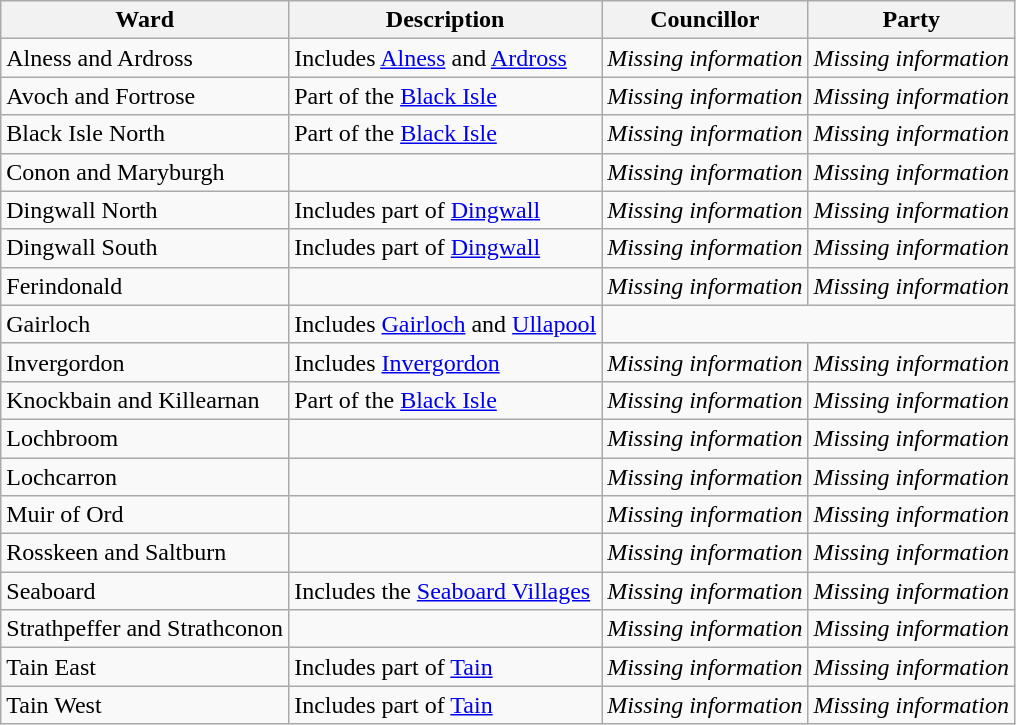<table class="wikitable">
<tr>
<th>Ward</th>
<th>Description</th>
<th>Councillor</th>
<th>Party</th>
</tr>
<tr>
<td>Alness and Ardross</td>
<td>Includes <a href='#'>Alness</a> and <a href='#'>Ardross</a></td>
<td><em>Missing information</em></td>
<td><em>Missing information</em></td>
</tr>
<tr>
<td>Avoch and Fortrose</td>
<td>Part of the <a href='#'>Black Isle</a></td>
<td><em>Missing information</em></td>
<td><em>Missing information</em></td>
</tr>
<tr>
<td>Black Isle North</td>
<td>Part of the <a href='#'>Black Isle</a></td>
<td><em>Missing information</em></td>
<td><em>Missing information</em></td>
</tr>
<tr>
<td>Conon and Maryburgh</td>
<td></td>
<td><em>Missing information</em></td>
<td><em>Missing information</em></td>
</tr>
<tr>
<td>Dingwall North</td>
<td>Includes part of <a href='#'>Dingwall</a></td>
<td><em>Missing information</em></td>
<td><em>Missing information</em></td>
</tr>
<tr>
<td>Dingwall South</td>
<td>Includes part of <a href='#'>Dingwall</a></td>
<td><em>Missing information</em></td>
<td><em>Missing information</em></td>
</tr>
<tr>
<td>Ferindonald</td>
<td></td>
<td><em>Missing information</em></td>
<td><em>Missing information</em></td>
</tr>
<tr>
<td>Gairloch</td>
<td>Includes <a href='#'>Gairloch</a> and <a href='#'>Ullapool</a></td>
</tr>
<tr>
<td>Invergordon</td>
<td>Includes <a href='#'>Invergordon</a></td>
<td><em>Missing information</em></td>
<td><em>Missing information</em></td>
</tr>
<tr>
<td>Knockbain and Killearnan</td>
<td>Part of the <a href='#'>Black Isle</a></td>
<td><em>Missing information</em></td>
<td><em>Missing information</em></td>
</tr>
<tr>
<td>Lochbroom</td>
<td></td>
<td><em>Missing information</em></td>
<td><em>Missing information</em></td>
</tr>
<tr>
<td>Lochcarron</td>
<td></td>
<td><em>Missing information</em></td>
<td><em>Missing information</em></td>
</tr>
<tr>
<td>Muir of Ord</td>
<td></td>
<td><em>Missing information</em></td>
<td><em>Missing information</em></td>
</tr>
<tr>
<td>Rosskeen and Saltburn</td>
<td></td>
<td><em>Missing information</em></td>
<td><em>Missing information</em></td>
</tr>
<tr>
<td>Seaboard</td>
<td>Includes the <a href='#'>Seaboard Villages</a></td>
<td><em>Missing information</em></td>
<td><em>Missing information</em></td>
</tr>
<tr>
<td>Strathpeffer and Strathconon</td>
<td></td>
<td><em>Missing information</em></td>
<td><em>Missing information</em></td>
</tr>
<tr>
<td>Tain East</td>
<td>Includes part of <a href='#'>Tain</a></td>
<td><em>Missing information</em></td>
<td><em>Missing information</em></td>
</tr>
<tr>
<td>Tain West</td>
<td>Includes part of <a href='#'>Tain</a></td>
<td><em>Missing information</em></td>
<td><em>Missing information</em></td>
</tr>
</table>
